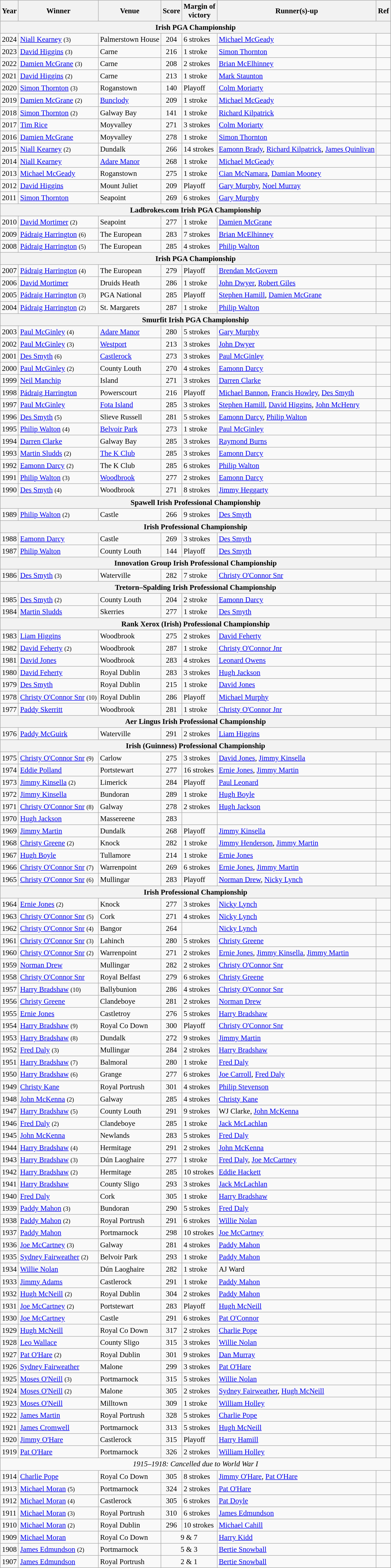<table class=wikitable style="font-size:95%">
<tr>
<th>Year</th>
<th>Winner</th>
<th>Venue</th>
<th>Score</th>
<th>Margin of<br>victory</th>
<th>Runner(s)-up</th>
<th>Ref</th>
</tr>
<tr>
<th colspan=7>Irish PGA Championship</th>
</tr>
<tr>
<td>2024</td>
<td><a href='#'>Niall Kearney</a> <small>(3)</small></td>
<td>Palmerstown House</td>
<td align=center>204</td>
<td>6 strokes</td>
<td><a href='#'>Michael McGeady</a></td>
<td></td>
</tr>
<tr>
<td>2023</td>
<td><a href='#'>David Higgins</a> <small>(3)</small></td>
<td>Carne</td>
<td align=center>216</td>
<td>1 stroke</td>
<td><a href='#'>Simon Thornton</a></td>
<td></td>
</tr>
<tr>
<td>2022</td>
<td><a href='#'>Damien McGrane</a> <small>(3)</small></td>
<td>Carne</td>
<td align=center>208</td>
<td>2 strokes</td>
<td><a href='#'>Brian McElhinney</a></td>
<td></td>
</tr>
<tr>
<td>2021</td>
<td><a href='#'>David Higgins</a> <small>(2)</small></td>
<td>Carne</td>
<td align=center>213</td>
<td>1 stroke</td>
<td><a href='#'>Mark Staunton</a></td>
<td></td>
</tr>
<tr>
<td>2020</td>
<td><a href='#'>Simon Thornton</a> <small>(3)</small></td>
<td>Roganstown</td>
<td align=center>140</td>
<td>Playoff</td>
<td><a href='#'>Colm Moriarty</a></td>
<td></td>
</tr>
<tr>
<td>2019</td>
<td><a href='#'>Damien McGrane</a> <small>(2)</small></td>
<td><a href='#'>Bunclody</a></td>
<td align=center>209</td>
<td>1 stroke</td>
<td><a href='#'>Michael McGeady</a></td>
<td></td>
</tr>
<tr>
<td>2018</td>
<td><a href='#'>Simon Thornton</a> <small>(2)</small></td>
<td>Galway Bay</td>
<td align=center>141</td>
<td>1 stroke</td>
<td><a href='#'>Richard Kilpatrick</a></td>
<td></td>
</tr>
<tr>
<td>2017</td>
<td><a href='#'>Tim Rice</a></td>
<td>Moyvalley</td>
<td align=center>271</td>
<td>3 strokes</td>
<td><a href='#'>Colm Moriarty</a></td>
<td></td>
</tr>
<tr>
<td>2016</td>
<td><a href='#'>Damien McGrane</a></td>
<td>Moyvalley</td>
<td align=center>278</td>
<td>1 stroke</td>
<td><a href='#'>Simon Thornton</a></td>
<td></td>
</tr>
<tr>
<td>2015</td>
<td><a href='#'>Niall Kearney</a> <small>(2)</small></td>
<td>Dundalk</td>
<td align=center>266</td>
<td>14 strokes</td>
<td><a href='#'>Eamonn Brady</a>, <a href='#'>Richard Kilpatrick</a>, <a href='#'>James Quinlivan</a></td>
<td></td>
</tr>
<tr>
<td>2014</td>
<td><a href='#'>Niall Kearney</a></td>
<td><a href='#'>Adare Manor</a></td>
<td align=center>268</td>
<td>1 stroke</td>
<td><a href='#'>Michael McGeady</a></td>
<td></td>
</tr>
<tr>
<td>2013</td>
<td><a href='#'>Michael McGeady</a></td>
<td>Roganstown</td>
<td align=center>275</td>
<td>1 stroke</td>
<td><a href='#'>Cian McNamara</a>, <a href='#'>Damian Mooney</a></td>
<td></td>
</tr>
<tr>
<td>2012</td>
<td><a href='#'>David Higgins</a></td>
<td>Mount Juliet</td>
<td align=center>209</td>
<td>Playoff</td>
<td><a href='#'>Gary Murphy</a>, <a href='#'>Noel Murray</a></td>
<td></td>
</tr>
<tr>
<td>2011</td>
<td><a href='#'>Simon Thornton</a></td>
<td>Seapoint</td>
<td align=center>269</td>
<td>6 strokes</td>
<td><a href='#'>Gary Murphy</a></td>
<td></td>
</tr>
<tr>
<th colspan=7>Ladbrokes.com Irish PGA Championship</th>
</tr>
<tr>
<td>2010</td>
<td><a href='#'>David Mortimer</a> <small>(2)</small></td>
<td>Seapoint</td>
<td align=center>277</td>
<td>1 stroke</td>
<td><a href='#'>Damien McGrane</a></td>
<td></td>
</tr>
<tr>
<td>2009</td>
<td><a href='#'>Pádraig Harrington</a> <small>(6)</small></td>
<td>The European</td>
<td align=center>283</td>
<td>7 strokes</td>
<td><a href='#'>Brian McElhinney</a></td>
<td></td>
</tr>
<tr>
<td>2008</td>
<td><a href='#'>Pádraig Harrington</a> <small>(5)</small></td>
<td>The European</td>
<td align=center>285</td>
<td>4 strokes</td>
<td><a href='#'>Philip Walton</a></td>
<td></td>
</tr>
<tr>
<th colspan=7>Irish PGA Championship</th>
</tr>
<tr>
<td>2007</td>
<td><a href='#'>Pádraig Harrington</a> <small>(4)</small></td>
<td>The European</td>
<td align=center>279</td>
<td>Playoff</td>
<td><a href='#'>Brendan McGovern</a></td>
<td></td>
</tr>
<tr>
<td>2006</td>
<td><a href='#'>David Mortimer</a></td>
<td>Druids Heath</td>
<td align=center>286</td>
<td>1 stroke</td>
<td><a href='#'>John Dwyer</a>, <a href='#'>Robert Giles</a></td>
<td></td>
</tr>
<tr>
<td>2005</td>
<td><a href='#'>Pádraig Harrington</a> <small>(3)</small></td>
<td>PGA National</td>
<td align=center>285</td>
<td>Playoff</td>
<td><a href='#'>Stephen Hamill</a>, <a href='#'>Damien McGrane</a></td>
<td></td>
</tr>
<tr>
<td>2004</td>
<td><a href='#'>Pádraig Harrington</a> <small>(2)</small></td>
<td>St. Margarets</td>
<td align=center>287</td>
<td>1 stroke</td>
<td><a href='#'>Philip Walton</a></td>
<td></td>
</tr>
<tr>
<th colspan=7>Smurfit Irish PGA Championship</th>
</tr>
<tr>
<td>2003</td>
<td><a href='#'>Paul McGinley</a> <small>(4)</small></td>
<td><a href='#'>Adare Manor</a></td>
<td align=center>280</td>
<td>5 strokes</td>
<td><a href='#'>Gary Murphy</a></td>
<td></td>
</tr>
<tr>
<td>2002</td>
<td><a href='#'>Paul McGinley</a> <small>(3)</small></td>
<td><a href='#'>Westport</a></td>
<td align=center>213</td>
<td>3 strokes</td>
<td><a href='#'>John Dwyer</a></td>
<td></td>
</tr>
<tr>
<td>2001</td>
<td><a href='#'>Des Smyth</a> <small>(6)</small></td>
<td><a href='#'>Castlerock</a></td>
<td align=center>273</td>
<td>3 strokes</td>
<td><a href='#'>Paul McGinley</a></td>
<td></td>
</tr>
<tr>
<td>2000</td>
<td><a href='#'>Paul McGinley</a> <small>(2)</small></td>
<td>County Louth</td>
<td align=center>270</td>
<td>4 strokes</td>
<td><a href='#'>Eamonn Darcy</a></td>
<td></td>
</tr>
<tr>
<td>1999</td>
<td><a href='#'>Neil Manchip</a></td>
<td>Island</td>
<td align=center>271</td>
<td>3 strokes</td>
<td><a href='#'>Darren Clarke</a></td>
<td></td>
</tr>
<tr>
<td>1998</td>
<td><a href='#'>Pádraig Harrington</a></td>
<td>Powerscourt</td>
<td align=center>216</td>
<td>Playoff</td>
<td><a href='#'>Michael Bannon</a>, <a href='#'>Francis Howley</a>, <a href='#'>Des Smyth</a></td>
<td></td>
</tr>
<tr>
<td>1997</td>
<td><a href='#'>Paul McGinley</a></td>
<td><a href='#'>Fota Island</a></td>
<td align=center>285</td>
<td>3 strokes</td>
<td><a href='#'>Stephen Hamill</a>, <a href='#'>David Higgins</a>, <a href='#'>John McHenry</a></td>
<td></td>
</tr>
<tr>
<td>1996</td>
<td><a href='#'>Des Smyth</a> <small>(5)</small></td>
<td>Slieve Russell</td>
<td align=center>281</td>
<td>5 strokes</td>
<td><a href='#'>Eamonn Darcy</a>, <a href='#'>Philip Walton</a></td>
<td></td>
</tr>
<tr>
<td>1995</td>
<td><a href='#'>Philip Walton</a> <small>(4)</small></td>
<td><a href='#'>Belvoir Park</a></td>
<td align=center>273</td>
<td>1 stroke</td>
<td><a href='#'>Paul McGinley</a></td>
<td></td>
</tr>
<tr>
<td>1994</td>
<td><a href='#'>Darren Clarke</a></td>
<td>Galway Bay</td>
<td align=center>285</td>
<td>3 strokes</td>
<td><a href='#'>Raymond Burns</a></td>
<td></td>
</tr>
<tr>
<td>1993</td>
<td><a href='#'>Martin Sludds</a> <small>(2)</small></td>
<td><a href='#'>The K Club</a></td>
<td align=center>285</td>
<td>3 strokes</td>
<td><a href='#'>Eamonn Darcy</a></td>
<td></td>
</tr>
<tr>
<td>1992</td>
<td><a href='#'>Eamonn Darcy</a> <small>(2)</small></td>
<td>The K Club</td>
<td align=center>285</td>
<td>6 strokes</td>
<td><a href='#'>Philip Walton</a></td>
<td></td>
</tr>
<tr>
<td>1991</td>
<td><a href='#'>Philip Walton</a> <small>(3)</small></td>
<td><a href='#'>Woodbrook</a></td>
<td align=center>277</td>
<td>2 strokes</td>
<td><a href='#'>Eamonn Darcy</a></td>
<td></td>
</tr>
<tr>
<td>1990</td>
<td><a href='#'>Des Smyth</a> <small>(4)</small></td>
<td>Woodbrook</td>
<td align=center>271</td>
<td>8 strokes</td>
<td><a href='#'>Jimmy Heggarty</a></td>
<td></td>
</tr>
<tr>
<th colspan=7>Spawell Irish Professional Championship</th>
</tr>
<tr>
<td>1989</td>
<td><a href='#'>Philip Walton</a> <small>(2)</small></td>
<td>Castle</td>
<td align=center>266</td>
<td>9 strokes</td>
<td><a href='#'>Des Smyth</a></td>
<td></td>
</tr>
<tr>
<th colspan=7>Irish Professional Championship</th>
</tr>
<tr>
<td>1988</td>
<td><a href='#'>Eamonn Darcy</a></td>
<td>Castle</td>
<td align=center>269</td>
<td>3 strokes</td>
<td><a href='#'>Des Smyth</a></td>
<td></td>
</tr>
<tr>
<td>1987</td>
<td><a href='#'>Philip Walton</a></td>
<td>County Louth</td>
<td align=center>144</td>
<td>Playoff</td>
<td><a href='#'>Des Smyth</a></td>
<td></td>
</tr>
<tr>
<th colspan=7>Innovation Group Irish Professional Championship</th>
</tr>
<tr>
<td>1986</td>
<td><a href='#'>Des Smyth</a> <small>(3)</small></td>
<td>Waterville</td>
<td align=center>282</td>
<td>7 stroke</td>
<td><a href='#'>Christy O'Connor Snr</a></td>
<td></td>
</tr>
<tr>
<th colspan=7>Tretorn–Spalding Irish Professional Championship</th>
</tr>
<tr>
<td>1985</td>
<td><a href='#'>Des Smyth</a> <small>(2)</small></td>
<td>County Louth</td>
<td align=center>204</td>
<td>2 stroke</td>
<td><a href='#'>Eamonn Darcy</a></td>
<td></td>
</tr>
<tr>
<td>1984</td>
<td><a href='#'>Martin Sludds</a></td>
<td>Skerries</td>
<td align=center>277</td>
<td>1 stroke</td>
<td><a href='#'>Des Smyth</a></td>
<td></td>
</tr>
<tr>
<th colspan=7>Rank Xerox (Irish) Professional Championship</th>
</tr>
<tr>
<td>1983</td>
<td><a href='#'>Liam Higgins</a></td>
<td>Woodbrook</td>
<td align=center>275</td>
<td>2 strokes</td>
<td><a href='#'>David Feherty</a></td>
<td></td>
</tr>
<tr>
<td>1982</td>
<td><a href='#'>David Feherty</a> <small>(2)</small></td>
<td>Woodbrook</td>
<td align=center>287</td>
<td>1 stroke</td>
<td><a href='#'>Christy O'Connor Jnr</a></td>
<td></td>
</tr>
<tr>
<td>1981</td>
<td><a href='#'>David Jones</a></td>
<td>Woodbrook</td>
<td align=center>283</td>
<td>4 strokes</td>
<td><a href='#'>Leonard Owens</a></td>
<td></td>
</tr>
<tr>
<td>1980</td>
<td><a href='#'>David Feherty</a></td>
<td>Royal Dublin</td>
<td align=center>283</td>
<td>3 strokes</td>
<td><a href='#'>Hugh Jackson</a></td>
<td></td>
</tr>
<tr>
<td>1979</td>
<td><a href='#'>Des Smyth</a></td>
<td>Royal Dublin</td>
<td align=center>215</td>
<td>1 stroke</td>
<td><a href='#'>David Jones</a></td>
<td></td>
</tr>
<tr>
<td>1978</td>
<td><a href='#'>Christy O'Connor Snr</a> <small>(10)</small></td>
<td>Royal Dublin</td>
<td align=center>286</td>
<td>Playoff</td>
<td><a href='#'>Michael Murphy</a></td>
<td></td>
</tr>
<tr>
<td>1977</td>
<td><a href='#'>Paddy Skerritt</a></td>
<td>Woodbrook</td>
<td align=center>281</td>
<td>1 stroke</td>
<td><a href='#'>Christy O'Connor Jnr</a></td>
<td></td>
</tr>
<tr>
<th colspan=7>Aer Lingus Irish Professional Championship</th>
</tr>
<tr>
<td>1976</td>
<td><a href='#'>Paddy McGuirk</a></td>
<td>Waterville</td>
<td align=center>291</td>
<td>2 strokes</td>
<td><a href='#'>Liam Higgins</a></td>
<td></td>
</tr>
<tr>
<th colspan=7>Irish (Guinness) Professional Championship</th>
</tr>
<tr>
<td>1975</td>
<td><a href='#'>Christy O'Connor Snr</a> <small>(9)</small></td>
<td>Carlow</td>
<td align=center>275</td>
<td>3 strokes</td>
<td><a href='#'>David Jones</a>, <a href='#'>Jimmy Kinsella</a></td>
<td></td>
</tr>
<tr>
<td>1974</td>
<td><a href='#'>Eddie Polland</a></td>
<td>Portstewart</td>
<td align=center>277</td>
<td>16 strokes</td>
<td><a href='#'>Ernie Jones</a>, <a href='#'>Jimmy Martin</a></td>
<td></td>
</tr>
<tr>
<td>1973</td>
<td><a href='#'>Jimmy Kinsella</a> <small>(2)</small></td>
<td>Limerick</td>
<td align=center>284</td>
<td>Playoff</td>
<td><a href='#'>Paul Leonard</a></td>
<td></td>
</tr>
<tr>
<td>1972</td>
<td><a href='#'>Jimmy Kinsella</a></td>
<td>Bundoran</td>
<td align=center>289</td>
<td>1 stroke</td>
<td><a href='#'>Hugh Boyle</a></td>
<td></td>
</tr>
<tr>
<td>1971</td>
<td><a href='#'>Christy O'Connor Snr</a> <small>(8)</small></td>
<td>Galway</td>
<td align=center>278</td>
<td>2 strokes</td>
<td><a href='#'>Hugh Jackson</a></td>
<td></td>
</tr>
<tr>
<td>1970</td>
<td><a href='#'>Hugh Jackson</a></td>
<td>Massereene</td>
<td align=center>283</td>
<td></td>
<td></td>
<td></td>
</tr>
<tr>
<td>1969</td>
<td><a href='#'>Jimmy Martin</a></td>
<td>Dundalk</td>
<td align=center>268</td>
<td>Playoff</td>
<td><a href='#'>Jimmy Kinsella</a></td>
<td></td>
</tr>
<tr>
<td>1968</td>
<td><a href='#'>Christy Greene</a> <small>(2)</small></td>
<td>Knock</td>
<td align=center>282</td>
<td>1 stroke</td>
<td><a href='#'>Jimmy Henderson</a>, <a href='#'>Jimmy Martin</a></td>
<td></td>
</tr>
<tr>
<td>1967</td>
<td><a href='#'>Hugh Boyle</a></td>
<td>Tullamore</td>
<td align=center>214</td>
<td>1 stroke</td>
<td><a href='#'>Ernie Jones</a></td>
<td></td>
</tr>
<tr>
<td>1966</td>
<td><a href='#'>Christy O'Connor Snr</a> <small>(7)</small></td>
<td>Warrenpoint</td>
<td align=center>269</td>
<td>6 strokes</td>
<td><a href='#'>Ernie Jones</a>, <a href='#'>Jimmy Martin</a></td>
<td></td>
</tr>
<tr>
<td>1965</td>
<td><a href='#'>Christy O'Connor Snr</a> <small>(6)</small></td>
<td>Mullingar</td>
<td align=center>283</td>
<td>Playoff</td>
<td><a href='#'>Norman Drew</a>, <a href='#'>Nicky Lynch</a></td>
<td></td>
</tr>
<tr>
<th colspan=7>Irish Professional Championship</th>
</tr>
<tr>
<td>1964</td>
<td><a href='#'>Ernie Jones</a> <small>(2)</small></td>
<td>Knock</td>
<td align=center>277</td>
<td>3 strokes</td>
<td><a href='#'>Nicky Lynch</a></td>
<td></td>
</tr>
<tr>
<td>1963</td>
<td><a href='#'>Christy O'Connor Snr</a> <small>(5)</small></td>
<td>Cork</td>
<td align=center>271</td>
<td>4 strokes</td>
<td><a href='#'>Nicky Lynch</a></td>
<td></td>
</tr>
<tr>
<td>1962</td>
<td><a href='#'>Christy O'Connor Snr</a> <small>(4)</small></td>
<td>Bangor</td>
<td align=center>264</td>
<td></td>
<td><a href='#'>Nicky Lynch</a></td>
<td></td>
</tr>
<tr>
<td>1961</td>
<td><a href='#'>Christy O'Connor Snr</a> <small>(3)</small></td>
<td>Lahinch</td>
<td align=center>280</td>
<td>5 strokes</td>
<td><a href='#'>Christy Greene</a></td>
<td></td>
</tr>
<tr>
<td>1960</td>
<td><a href='#'>Christy O'Connor Snr</a> <small>(2)</small></td>
<td>Warrenpoint</td>
<td align=center>271</td>
<td>2 strokes</td>
<td><a href='#'>Ernie Jones</a>, <a href='#'>Jimmy Kinsella</a>, <a href='#'>Jimmy Martin</a></td>
<td></td>
</tr>
<tr>
<td>1959</td>
<td><a href='#'>Norman Drew</a></td>
<td>Mullingar</td>
<td align=center>282</td>
<td>2 strokes</td>
<td><a href='#'>Christy O'Connor Snr</a></td>
<td></td>
</tr>
<tr>
<td>1958</td>
<td><a href='#'>Christy O'Connor Snr</a></td>
<td>Royal Belfast</td>
<td align=center>279</td>
<td>6 strokes</td>
<td><a href='#'>Christy Greene</a></td>
<td></td>
</tr>
<tr>
<td>1957</td>
<td><a href='#'>Harry Bradshaw</a> <small>(10)</small></td>
<td>Ballybunion</td>
<td align=center>286</td>
<td>4 strokes</td>
<td><a href='#'>Christy O'Connor Snr</a></td>
<td></td>
</tr>
<tr>
<td>1956</td>
<td><a href='#'>Christy Greene</a></td>
<td>Clandeboye</td>
<td align=center>281</td>
<td>2 strokes</td>
<td><a href='#'>Norman Drew</a></td>
<td></td>
</tr>
<tr>
<td>1955</td>
<td><a href='#'>Ernie Jones</a></td>
<td>Castletroy</td>
<td align=center>276</td>
<td>5 strokes</td>
<td><a href='#'>Harry Bradshaw</a></td>
<td></td>
</tr>
<tr>
<td>1954</td>
<td><a href='#'>Harry Bradshaw</a> <small>(9)</small></td>
<td>Royal Co Down</td>
<td align=center>300</td>
<td>Playoff</td>
<td><a href='#'>Christy O'Connor Snr</a></td>
<td></td>
</tr>
<tr>
<td>1953</td>
<td><a href='#'>Harry Bradshaw</a> <small>(8)</small></td>
<td>Dundalk</td>
<td align=center>272</td>
<td>9 strokes</td>
<td><a href='#'>Jimmy Martin</a></td>
<td></td>
</tr>
<tr>
<td>1952</td>
<td><a href='#'>Fred Daly</a> <small>(3)</small></td>
<td>Mullingar</td>
<td align=center>284</td>
<td>2 strokes</td>
<td><a href='#'>Harry Bradshaw</a></td>
<td></td>
</tr>
<tr>
<td>1951</td>
<td><a href='#'>Harry Bradshaw</a> <small>(7)</small></td>
<td>Balmoral</td>
<td align=center>280</td>
<td>1 stroke</td>
<td><a href='#'>Fred Daly</a></td>
<td></td>
</tr>
<tr>
<td>1950</td>
<td><a href='#'>Harry Bradshaw</a> <small>(6)</small></td>
<td>Grange</td>
<td align=center>277</td>
<td>6 strokes</td>
<td><a href='#'>Joe Carroll</a>, <a href='#'>Fred Daly</a></td>
<td></td>
</tr>
<tr>
<td>1949</td>
<td><a href='#'>Christy Kane</a></td>
<td>Royal Portrush</td>
<td align=center>301</td>
<td>4 strokes</td>
<td><a href='#'>Philip Stevenson</a></td>
<td></td>
</tr>
<tr>
<td>1948</td>
<td><a href='#'>John McKenna</a> <small>(2)</small></td>
<td>Galway</td>
<td align=center>285</td>
<td>4 strokes</td>
<td><a href='#'>Christy Kane</a></td>
<td></td>
</tr>
<tr>
<td>1947</td>
<td><a href='#'>Harry Bradshaw</a> <small>(5)</small></td>
<td>County Louth</td>
<td align=center>291</td>
<td>9 strokes</td>
<td>WJ Clarke, <a href='#'>John McKenna</a></td>
<td></td>
</tr>
<tr>
<td>1946</td>
<td><a href='#'>Fred Daly</a> <small>(2)</small></td>
<td>Clandeboye</td>
<td align=center>285</td>
<td>1 stroke</td>
<td><a href='#'>Jack McLachlan</a></td>
<td></td>
</tr>
<tr>
<td>1945</td>
<td><a href='#'>John McKenna</a></td>
<td>Newlands</td>
<td align=center>283</td>
<td>5 strokes</td>
<td><a href='#'>Fred Daly</a></td>
<td></td>
</tr>
<tr>
<td>1944</td>
<td><a href='#'>Harry Bradshaw</a> <small>(4)</small></td>
<td>Hermitage</td>
<td align=center>291</td>
<td>2 strokes</td>
<td><a href='#'>John McKenna</a></td>
<td></td>
</tr>
<tr>
<td>1943</td>
<td><a href='#'>Harry Bradshaw</a> <small>(3)</small></td>
<td>Dún Laoghaire</td>
<td align=center>277</td>
<td>1 stroke</td>
<td><a href='#'>Fred Daly</a>, <a href='#'>Joe McCartney</a></td>
<td></td>
</tr>
<tr>
<td>1942</td>
<td><a href='#'>Harry Bradshaw</a> <small>(2)</small></td>
<td>Hermitage</td>
<td align=center>285</td>
<td>10 strokes</td>
<td><a href='#'>Eddie Hackett</a></td>
<td></td>
</tr>
<tr>
<td>1941</td>
<td><a href='#'>Harry Bradshaw</a></td>
<td>County Sligo</td>
<td align=center>293</td>
<td>3 strokes</td>
<td><a href='#'>Jack McLachlan</a></td>
<td></td>
</tr>
<tr>
<td>1940</td>
<td><a href='#'>Fred Daly</a></td>
<td>Cork</td>
<td align=center>305</td>
<td>1 stroke</td>
<td><a href='#'>Harry Bradshaw</a></td>
<td></td>
</tr>
<tr>
<td>1939</td>
<td><a href='#'>Paddy Mahon</a> <small>(3)</small></td>
<td>Bundoran</td>
<td align=center>290</td>
<td>5 strokes</td>
<td><a href='#'>Fred Daly</a></td>
<td></td>
</tr>
<tr>
<td>1938</td>
<td><a href='#'>Paddy Mahon</a> <small>(2)</small></td>
<td>Royal Portrush</td>
<td align=center>291</td>
<td>6 strokes</td>
<td><a href='#'>Willie Nolan</a></td>
<td></td>
</tr>
<tr>
<td>1937</td>
<td><a href='#'>Paddy Mahon</a></td>
<td>Portmarnock</td>
<td align=center>298</td>
<td>10 strokes</td>
<td><a href='#'>Joe McCartney</a></td>
<td></td>
</tr>
<tr>
<td>1936</td>
<td><a href='#'>Joe McCartney</a> <small>(3)</small></td>
<td>Galway</td>
<td align=center>281</td>
<td>4 strokes</td>
<td><a href='#'>Paddy Mahon</a></td>
<td></td>
</tr>
<tr>
<td>1935</td>
<td><a href='#'>Sydney Fairweather</a> <small>(2)</small></td>
<td>Belvoir Park</td>
<td align=center>293</td>
<td>1 stroke</td>
<td><a href='#'>Paddy Mahon</a></td>
<td></td>
</tr>
<tr>
<td>1934</td>
<td><a href='#'>Willie Nolan</a></td>
<td>Dún Laoghaire</td>
<td align=center>282</td>
<td>1 stroke</td>
<td>AJ Ward</td>
<td></td>
</tr>
<tr>
<td>1933</td>
<td><a href='#'>Jimmy Adams</a></td>
<td>Castlerock</td>
<td align=center>291</td>
<td>1 stroke</td>
<td><a href='#'>Paddy Mahon</a></td>
<td></td>
</tr>
<tr>
<td>1932</td>
<td><a href='#'>Hugh McNeill</a> <small>(2)</small></td>
<td>Royal Dublin</td>
<td align=center>304</td>
<td>2 strokes</td>
<td><a href='#'>Paddy Mahon</a></td>
<td></td>
</tr>
<tr>
<td>1931</td>
<td><a href='#'>Joe McCartney</a> <small>(2)</small></td>
<td>Portstewart</td>
<td align=center>283</td>
<td>Playoff</td>
<td><a href='#'>Hugh McNeill</a></td>
<td></td>
</tr>
<tr>
<td>1930</td>
<td><a href='#'>Joe McCartney</a></td>
<td>Castle</td>
<td align=center>291</td>
<td>6 strokes</td>
<td><a href='#'>Pat O'Connor</a></td>
<td></td>
</tr>
<tr>
<td>1929</td>
<td><a href='#'>Hugh McNeill</a></td>
<td>Royal Co Down</td>
<td align=center>317</td>
<td>2 strokes</td>
<td><a href='#'>Charlie Pope</a></td>
<td></td>
</tr>
<tr>
<td>1928</td>
<td><a href='#'>Leo Wallace</a></td>
<td>County Sligo</td>
<td align=center>315</td>
<td>3 strokes</td>
<td><a href='#'>Willie Nolan</a></td>
<td></td>
</tr>
<tr>
<td>1927</td>
<td><a href='#'>Pat O'Hare</a> <small>(2)</small></td>
<td>Royal Dublin</td>
<td align=center>301</td>
<td>9 strokes</td>
<td><a href='#'>Dan Murray</a></td>
<td></td>
</tr>
<tr>
<td>1926</td>
<td><a href='#'>Sydney Fairweather</a></td>
<td>Malone</td>
<td align=center>299</td>
<td>3 strokes</td>
<td><a href='#'>Pat O'Hare</a></td>
<td></td>
</tr>
<tr>
<td>1925</td>
<td><a href='#'>Moses O'Neill</a> <small>(3)</small></td>
<td>Portmarnock</td>
<td align=center>315</td>
<td>5 strokes</td>
<td><a href='#'>Willie Nolan</a></td>
<td></td>
</tr>
<tr>
<td>1924</td>
<td><a href='#'>Moses O'Neill</a> <small>(2)</small></td>
<td>Malone</td>
<td align=center>305</td>
<td>2 strokes</td>
<td><a href='#'>Sydney Fairweather</a>, <a href='#'>Hugh McNeill</a></td>
<td></td>
</tr>
<tr>
<td>1923</td>
<td><a href='#'>Moses O'Neill</a></td>
<td>Milltown</td>
<td align=center>309</td>
<td>1 stroke</td>
<td><a href='#'>William Holley</a></td>
<td></td>
</tr>
<tr>
<td>1922</td>
<td><a href='#'>James Martin</a></td>
<td>Royal Portrush</td>
<td align=center>328</td>
<td>5 strokes</td>
<td><a href='#'>Charlie Pope</a></td>
<td></td>
</tr>
<tr>
<td>1921</td>
<td><a href='#'>James Cromwell</a></td>
<td>Portmarnock</td>
<td align=center>313</td>
<td>5 strokes</td>
<td><a href='#'>Hugh McNeill</a></td>
<td></td>
</tr>
<tr>
<td>1920</td>
<td><a href='#'>Jimmy O'Hare</a></td>
<td>Castlerock</td>
<td align=center>315</td>
<td>Playoff</td>
<td><a href='#'>Harry Hamill</a></td>
<td></td>
</tr>
<tr>
<td>1919</td>
<td><a href='#'>Pat O'Hare</a></td>
<td>Portmarnock</td>
<td align=center>326</td>
<td>2 strokes</td>
<td><a href='#'>William Holley</a></td>
<td></td>
</tr>
<tr>
<td align=center colspan=7><em>1915–1918: Cancelled due to World War I</em></td>
</tr>
<tr>
<td>1914</td>
<td><a href='#'>Charlie Pope</a></td>
<td>Royal Co Down</td>
<td align=center>305</td>
<td>8 strokes</td>
<td><a href='#'>Jimmy O'Hare</a>, <a href='#'>Pat O'Hare</a></td>
<td></td>
</tr>
<tr>
<td>1913</td>
<td><a href='#'>Michael Moran</a> <small>(5)</small></td>
<td>Portmarnock</td>
<td align=center>324</td>
<td>2 strokes</td>
<td><a href='#'>Pat O'Hare</a></td>
<td></td>
</tr>
<tr>
<td>1912</td>
<td><a href='#'>Michael Moran</a> <small>(4)</small></td>
<td>Castlerock</td>
<td align=center>305</td>
<td>6 strokes</td>
<td><a href='#'>Pat Doyle</a></td>
<td></td>
</tr>
<tr>
<td>1911</td>
<td><a href='#'>Michael Moran</a> <small>(3)</small></td>
<td>Royal Portrush</td>
<td align=center>310</td>
<td>6 strokes</td>
<td><a href='#'>James Edmundson</a></td>
<td></td>
</tr>
<tr>
<td>1910</td>
<td><a href='#'>Michael Moran</a> <small>(2)</small></td>
<td>Royal Dublin</td>
<td align=center>296</td>
<td>10 strokes</td>
<td><a href='#'>Michael Cahill</a></td>
<td></td>
</tr>
<tr>
<td>1909</td>
<td><a href='#'>Michael Moran</a></td>
<td>Royal Co Down</td>
<td align=center colspan=2>9 & 7</td>
<td><a href='#'>Harry Kidd</a></td>
<td></td>
</tr>
<tr>
<td>1908</td>
<td><a href='#'>James Edmundson</a> <small>(2)</small></td>
<td>Portmarnock</td>
<td align=center colspan=2>5 & 3</td>
<td><a href='#'>Bertie Snowball</a></td>
<td></td>
</tr>
<tr>
<td>1907</td>
<td><a href='#'>James Edmundson</a></td>
<td>Royal Portrush</td>
<td align=center colspan=2>2 & 1</td>
<td><a href='#'>Bertie Snowball</a></td>
<td></td>
</tr>
</table>
